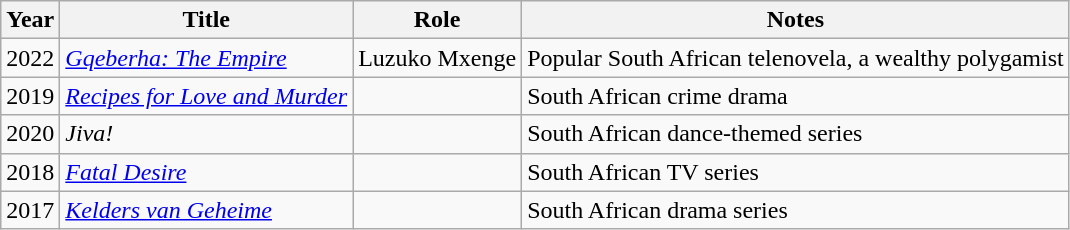<table class="wikitable">
<tr>
<th>Year</th>
<th>Title</th>
<th>Role</th>
<th>Notes</th>
</tr>
<tr>
<td>2022</td>
<td><em><a href='#'>Gqeberha: The Empire</a></em></td>
<td>Luzuko Mxenge </td>
<td>Popular South African telenovela, a wealthy polygamist</td>
</tr>
<tr>
<td>2019</td>
<td><em><a href='#'>Recipes for Love and Murder</a></em></td>
<td></td>
<td>South African crime drama</td>
</tr>
<tr>
<td>2020</td>
<td><em>Jiva!</em></td>
<td></td>
<td>South African dance-themed series</td>
</tr>
<tr>
<td>2018</td>
<td><em><a href='#'>Fatal Desire</a></em></td>
<td></td>
<td>South African TV series</td>
</tr>
<tr>
<td>2017</td>
<td><em><a href='#'>Kelders van Geheime</a></em></td>
<td></td>
<td>South African drama series</td>
</tr>
</table>
